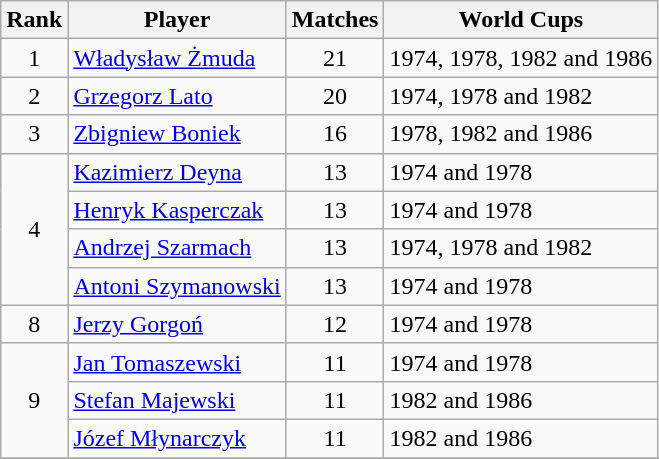<table class="wikitable" style="text-align: left;">
<tr>
<th>Rank</th>
<th>Player</th>
<th>Matches</th>
<th>World Cups</th>
</tr>
<tr>
<td align=center>1</td>
<td><a href='#'>Władysław Żmuda</a></td>
<td align=center>21</td>
<td>1974, 1978, 1982 and 1986</td>
</tr>
<tr>
<td align=center>2</td>
<td><a href='#'>Grzegorz Lato</a></td>
<td align=center>20</td>
<td>1974, 1978 and 1982</td>
</tr>
<tr>
<td align=center>3</td>
<td><a href='#'>Zbigniew Boniek</a></td>
<td align=center>16</td>
<td>1978, 1982 and 1986</td>
</tr>
<tr>
<td rowspan=4 align=center>4</td>
<td><a href='#'>Kazimierz Deyna</a></td>
<td align=center>13</td>
<td>1974 and 1978</td>
</tr>
<tr>
<td><a href='#'>Henryk Kasperczak</a></td>
<td align=center>13</td>
<td>1974 and 1978</td>
</tr>
<tr>
<td><a href='#'>Andrzej Szarmach</a></td>
<td align=center>13</td>
<td>1974, 1978 and 1982</td>
</tr>
<tr>
<td><a href='#'>Antoni Szymanowski</a></td>
<td align=center>13</td>
<td>1974 and 1978</td>
</tr>
<tr>
<td align=center>8</td>
<td><a href='#'>Jerzy Gorgoń</a></td>
<td align=center>12</td>
<td>1974 and 1978</td>
</tr>
<tr>
<td rowspan=3 align=center>9</td>
<td><a href='#'>Jan Tomaszewski</a></td>
<td align=center>11</td>
<td>1974 and 1978</td>
</tr>
<tr>
<td><a href='#'>Stefan Majewski</a></td>
<td align=center>11</td>
<td>1982 and 1986</td>
</tr>
<tr>
<td><a href='#'>Józef Młynarczyk</a></td>
<td align=center>11</td>
<td>1982 and 1986</td>
</tr>
<tr>
</tr>
</table>
